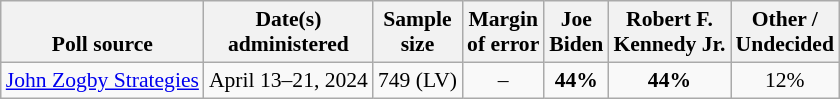<table class="wikitable sortable mw-datatable" style="font-size:90%;text-align:center;line-height:17px">
<tr valign=bottom>
<th>Poll source</th>
<th>Date(s)<br>administered</th>
<th>Sample<br>size</th>
<th>Margin<br>of error</th>
<th class="unsortable">Joe<br>Biden<br></th>
<th class="unsortable">Robert F.<br>Kennedy Jr.<br></th>
<th class="unsortable">Other /<br>Undecided</th>
</tr>
<tr>
<td style="text-align:left;"><a href='#'>John Zogby Strategies</a></td>
<td data-sort-value="2024-05-01">April 13–21, 2024</td>
<td>749 (LV)</td>
<td>–</td>
<td><strong>44%</strong></td>
<td><strong>44%</strong></td>
<td>12%</td>
</tr>
</table>
